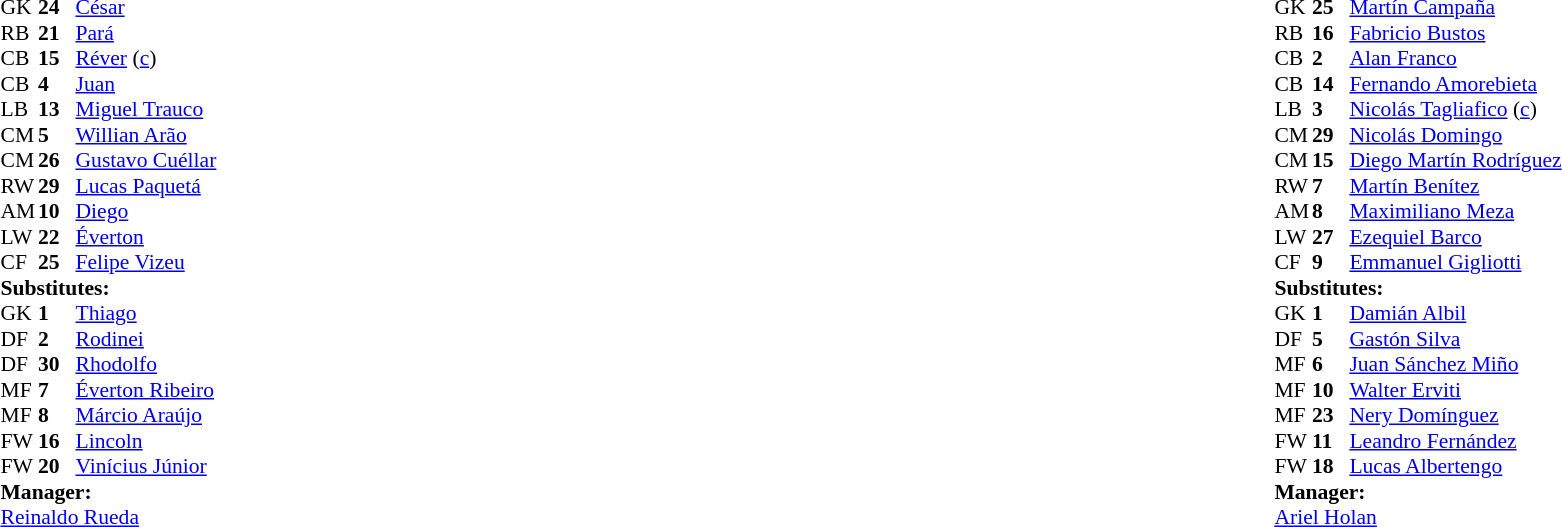<table width="100%">
<tr>
<td style="vertical-align:top; width:40%"><br><table style="font-size: 90%" cellspacing="0" cellpadding="0">
<tr>
<th width=25></th>
<th width=25></th>
</tr>
<tr>
<td>GK</td>
<td><strong>24</strong></td>
<td> <a href='#'>César</a></td>
</tr>
<tr>
<td>RB</td>
<td><strong>21</strong></td>
<td> <a href='#'>Pará</a></td>
</tr>
<tr>
<td>CB</td>
<td><strong>15</strong></td>
<td> <a href='#'>Réver</a> (<a href='#'>c</a>)</td>
</tr>
<tr>
<td>CB</td>
<td><strong>4</strong></td>
<td> <a href='#'>Juan</a></td>
<td></td>
</tr>
<tr>
<td>LB</td>
<td><strong>13</strong></td>
<td> <a href='#'>Miguel Trauco</a></td>
<td></td>
<td></td>
</tr>
<tr>
<td>CM</td>
<td><strong>5</strong></td>
<td> <a href='#'>Willian Arão</a></td>
</tr>
<tr>
<td>CM</td>
<td><strong>26</strong></td>
<td> <a href='#'>Gustavo Cuéllar</a></td>
<td></td>
<td></td>
</tr>
<tr>
<td>RW</td>
<td><strong>29</strong></td>
<td> <a href='#'>Lucas Paquetá</a></td>
<td></td>
<td></td>
</tr>
<tr>
<td>AM</td>
<td><strong>10</strong></td>
<td> <a href='#'>Diego</a></td>
</tr>
<tr>
<td>LW</td>
<td><strong>22</strong></td>
<td> <a href='#'>Éverton</a></td>
<td></td>
</tr>
<tr>
<td>CF</td>
<td><strong>25</strong></td>
<td> <a href='#'>Felipe Vizeu</a></td>
</tr>
<tr>
<td colspan=3><strong>Substitutes:</strong></td>
</tr>
<tr>
<td>GK</td>
<td><strong>1</strong></td>
<td> <a href='#'>Thiago</a></td>
</tr>
<tr>
<td>DF</td>
<td><strong>2</strong></td>
<td> <a href='#'>Rodinei</a></td>
</tr>
<tr>
<td>DF</td>
<td><strong>30</strong></td>
<td> <a href='#'>Rhodolfo</a></td>
</tr>
<tr>
<td>MF</td>
<td><strong>7</strong></td>
<td> <a href='#'>Éverton Ribeiro</a></td>
<td></td>
<td></td>
</tr>
<tr>
<td>MF</td>
<td><strong>8</strong></td>
<td> <a href='#'>Márcio Araújo</a></td>
</tr>
<tr>
<td>FW</td>
<td><strong>16</strong></td>
<td> <a href='#'>Lincoln</a></td>
<td></td>
<td></td>
</tr>
<tr>
<td>FW</td>
<td><strong>20</strong></td>
<td> <a href='#'>Vinícius Júnior</a></td>
<td></td>
<td></td>
</tr>
<tr>
<td colspan=3><strong>Manager:</strong></td>
</tr>
<tr>
<td colspan="4"> <a href='#'>Reinaldo Rueda</a></td>
</tr>
</table>
</td>
<td valign="top"></td>
<td style="vertical-align:top; width:50%"><br><table cellspacing="0" cellpadding="0" style="font-size:90%; margin:auto">
<tr>
<th width=25></th>
<th width=25></th>
</tr>
<tr>
<td>GK</td>
<td><strong>25</strong></td>
<td> <a href='#'>Martín Campaña</a></td>
<td></td>
</tr>
<tr>
<td>RB</td>
<td><strong>16</strong></td>
<td> <a href='#'>Fabricio Bustos</a></td>
<td></td>
<td></td>
</tr>
<tr>
<td>CB</td>
<td><strong>2</strong></td>
<td> <a href='#'>Alan Franco</a></td>
</tr>
<tr>
<td>CB</td>
<td><strong>14</strong></td>
<td> <a href='#'>Fernando Amorebieta</a></td>
</tr>
<tr>
<td>LB</td>
<td><strong>3</strong></td>
<td> <a href='#'>Nicolás Tagliafico</a> (<a href='#'>c</a>)</td>
</tr>
<tr>
<td>CM</td>
<td><strong>29</strong></td>
<td> <a href='#'>Nicolás Domingo</a></td>
</tr>
<tr>
<td>CM</td>
<td><strong>15</strong></td>
<td> <a href='#'>Diego Martín Rodríguez</a></td>
</tr>
<tr>
<td>RW</td>
<td><strong>7</strong></td>
<td> <a href='#'>Martín Benítez</a></td>
<td></td>
<td></td>
</tr>
<tr>
<td>AM</td>
<td><strong>8</strong></td>
<td> <a href='#'>Maximiliano Meza</a></td>
<td></td>
<td></td>
</tr>
<tr>
<td>LW</td>
<td><strong>27</strong></td>
<td> <a href='#'>Ezequiel Barco</a></td>
<td></td>
</tr>
<tr>
<td>CF</td>
<td><strong>9</strong></td>
<td> <a href='#'>Emmanuel Gigliotti</a></td>
</tr>
<tr>
<td colspan=3><strong>Substitutes:</strong></td>
</tr>
<tr>
<td>GK</td>
<td><strong>1</strong></td>
<td> <a href='#'>Damián Albil</a></td>
</tr>
<tr>
<td>DF</td>
<td><strong>5</strong></td>
<td> <a href='#'>Gastón Silva</a></td>
<td></td>
<td></td>
</tr>
<tr>
<td>MF</td>
<td><strong>6</strong></td>
<td> <a href='#'>Juan Sánchez Miño</a></td>
<td></td>
<td></td>
</tr>
<tr>
<td>MF</td>
<td><strong>10</strong></td>
<td> <a href='#'>Walter Erviti</a></td>
</tr>
<tr>
<td>MF</td>
<td><strong>23</strong></td>
<td> <a href='#'>Nery Domínguez</a></td>
</tr>
<tr>
<td>FW</td>
<td><strong>11</strong></td>
<td> <a href='#'>Leandro Fernández</a></td>
</tr>
<tr>
<td>FW</td>
<td><strong>18</strong></td>
<td> <a href='#'>Lucas Albertengo</a></td>
<td></td>
<td></td>
</tr>
<tr>
<td colspan=3><strong>Manager:</strong></td>
</tr>
<tr>
<td colspan="4"> <a href='#'>Ariel Holan</a></td>
</tr>
</table>
</td>
</tr>
</table>
